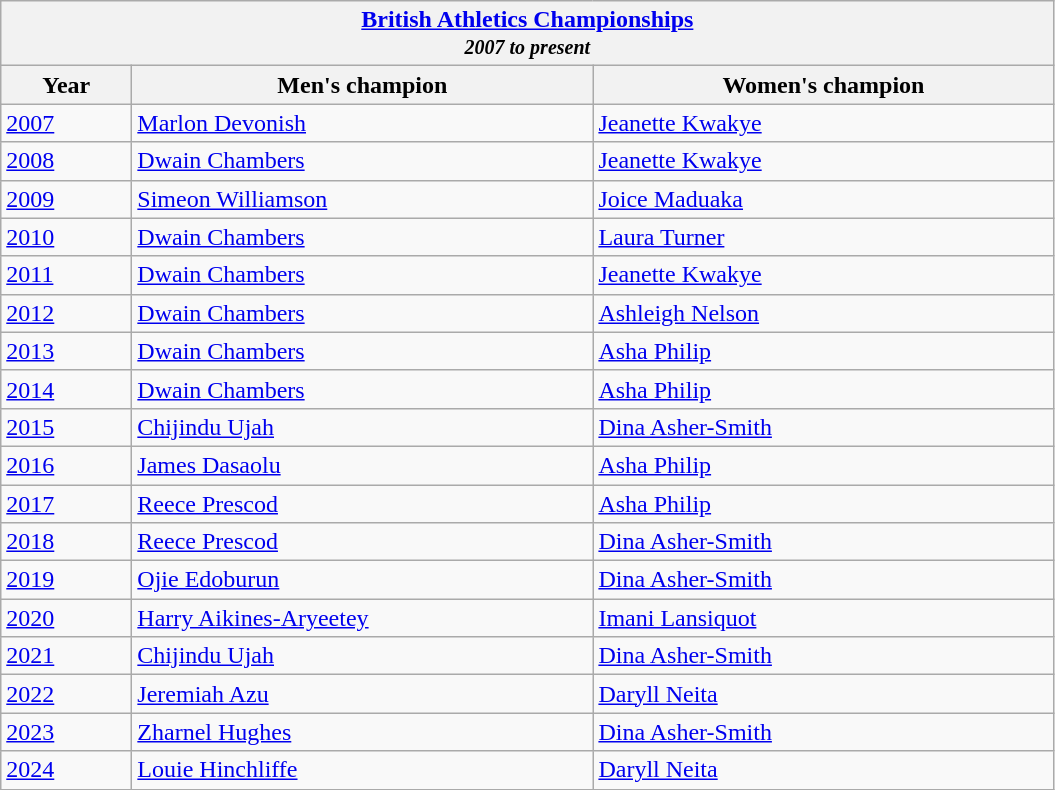<table class="wikitable">
<tr>
<th colspan="3"><a href='#'>British Athletics Championships</a><br><em><small>2007 to present</small></em></th>
</tr>
<tr>
<th width=80>Year</th>
<th width=300>Men's champion</th>
<th width=300>Women's champion</th>
</tr>
<tr>
<td><a href='#'>2007</a></td>
<td><a href='#'>Marlon Devonish</a></td>
<td><a href='#'>Jeanette Kwakye</a></td>
</tr>
<tr>
<td><a href='#'>2008</a></td>
<td><a href='#'>Dwain Chambers</a></td>
<td><a href='#'>Jeanette Kwakye</a></td>
</tr>
<tr>
<td><a href='#'>2009</a></td>
<td><a href='#'>Simeon Williamson</a></td>
<td><a href='#'>Joice Maduaka</a></td>
</tr>
<tr>
<td><a href='#'>2010</a></td>
<td><a href='#'>Dwain Chambers</a></td>
<td><a href='#'>Laura Turner</a></td>
</tr>
<tr>
<td><a href='#'>2011</a></td>
<td><a href='#'>Dwain Chambers</a></td>
<td><a href='#'>Jeanette Kwakye</a></td>
</tr>
<tr>
<td><a href='#'>2012</a></td>
<td><a href='#'>Dwain Chambers</a></td>
<td><a href='#'>Ashleigh Nelson</a></td>
</tr>
<tr>
<td><a href='#'>2013</a></td>
<td><a href='#'>Dwain Chambers</a></td>
<td><a href='#'>Asha Philip</a></td>
</tr>
<tr>
<td><a href='#'>2014</a></td>
<td><a href='#'>Dwain Chambers</a></td>
<td><a href='#'>Asha Philip</a></td>
</tr>
<tr>
<td><a href='#'>2015</a></td>
<td><a href='#'>Chijindu Ujah</a></td>
<td><a href='#'>Dina Asher-Smith</a></td>
</tr>
<tr>
<td><a href='#'>2016</a></td>
<td><a href='#'>James Dasaolu</a></td>
<td><a href='#'>Asha Philip</a></td>
</tr>
<tr>
<td><a href='#'>2017</a></td>
<td><a href='#'>Reece Prescod</a></td>
<td><a href='#'>Asha Philip</a></td>
</tr>
<tr>
<td><a href='#'>2018</a></td>
<td><a href='#'>Reece Prescod</a></td>
<td><a href='#'>Dina Asher-Smith</a></td>
</tr>
<tr>
<td><a href='#'>2019</a></td>
<td><a href='#'>Ojie Edoburun</a></td>
<td><a href='#'>Dina Asher-Smith</a></td>
</tr>
<tr>
<td><a href='#'>2020</a></td>
<td><a href='#'>Harry Aikines-Aryeetey</a></td>
<td><a href='#'>Imani Lansiquot</a></td>
</tr>
<tr>
<td><a href='#'>2021</a></td>
<td><a href='#'>Chijindu Ujah</a></td>
<td><a href='#'>Dina Asher-Smith</a></td>
</tr>
<tr>
<td><a href='#'>2022</a></td>
<td><a href='#'>Jeremiah Azu</a></td>
<td><a href='#'>Daryll Neita</a></td>
</tr>
<tr>
<td><a href='#'>2023</a></td>
<td><a href='#'>Zharnel Hughes</a></td>
<td><a href='#'>Dina Asher-Smith</a></td>
</tr>
<tr>
<td><a href='#'>2024</a></td>
<td><a href='#'>Louie Hinchliffe</a></td>
<td><a href='#'>Daryll Neita</a></td>
</tr>
</table>
